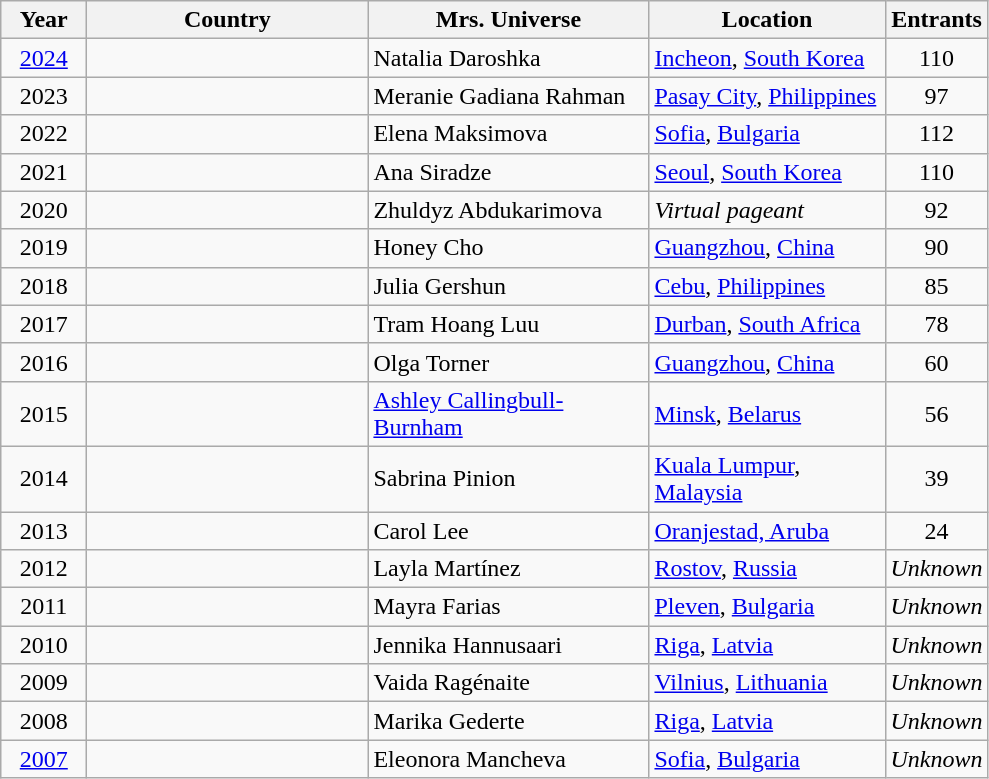<table class="wikitable" style="font-size:100%; text-align:center;">
<tr>
<th width="50">Year</th>
<th width="180">Country</th>
<th width="180">Mrs. Universe</th>
<th width="150">Location</th>
<th width="50">Entrants</th>
</tr>
<tr>
<td><a href='#'>2024</a></td>
<td align=left></td>
<td align=left>Natalia Daroshka</td>
<td align=left><a href='#'>Incheon</a>, <a href='#'>South Korea</a></td>
<td>110</td>
</tr>
<tr>
<td>2023</td>
<td align=left></td>
<td align=left>Meranie Gadiana Rahman</td>
<td align=left><a href='#'>Pasay City</a>, <a href='#'>Philippines</a></td>
<td>97</td>
</tr>
<tr>
<td>2022</td>
<td align=left></td>
<td align=left>Elena Maksimova</td>
<td align=left><a href='#'>Sofia</a>, <a href='#'>Bulgaria</a></td>
<td>112</td>
</tr>
<tr>
<td>2021</td>
<td align=left></td>
<td align=left>Ana Siradze</td>
<td align=left><a href='#'>Seoul</a>, <a href='#'>South Korea</a></td>
<td>110</td>
</tr>
<tr>
<td>2020</td>
<td align=left></td>
<td align=left>Zhuldyz Abdukarimova</td>
<td align=left><em>Virtual pageant</em></td>
<td>92</td>
</tr>
<tr>
<td>2019</td>
<td align=left></td>
<td align=left>Honey Cho</td>
<td align=left><a href='#'>Guangzhou</a>, <a href='#'>China</a></td>
<td>90</td>
</tr>
<tr>
<td>2018</td>
<td align=left></td>
<td align=left>Julia Gershun</td>
<td align=left><a href='#'>Cebu</a>, <a href='#'>Philippines</a></td>
<td>85</td>
</tr>
<tr>
<td>2017</td>
<td align=left></td>
<td align=left>Tram Hoang Luu</td>
<td align=left><a href='#'>Durban</a>, <a href='#'>South Africa</a></td>
<td>78</td>
</tr>
<tr>
<td>2016</td>
<td align=left></td>
<td align=left>Olga Torner</td>
<td align=left><a href='#'>Guangzhou</a>, <a href='#'>China</a></td>
<td>60</td>
</tr>
<tr>
<td>2015</td>
<td align=left></td>
<td align=left><a href='#'>Ashley Callingbull-Burnham</a></td>
<td align=left><a href='#'>Minsk</a>, <a href='#'>Belarus</a></td>
<td>56</td>
</tr>
<tr>
<td>2014</td>
<td align=left></td>
<td align=left>Sabrina Pinion</td>
<td align=left><a href='#'>Kuala Lumpur</a>, <a href='#'>Malaysia</a></td>
<td>39</td>
</tr>
<tr>
<td>2013</td>
<td align=left></td>
<td align=left>Carol Lee</td>
<td align=left><a href='#'>Oranjestad, Aruba</a></td>
<td>24</td>
</tr>
<tr>
<td>2012</td>
<td align=left></td>
<td align=left>Layla Martínez</td>
<td align=left><a href='#'>Rostov</a>, <a href='#'>Russia</a></td>
<td><em>Unknown</em></td>
</tr>
<tr>
<td>2011</td>
<td align=left></td>
<td align=left>Mayra Farias</td>
<td align=left><a href='#'>Pleven</a>, <a href='#'>Bulgaria</a></td>
<td><em>Unknown</em></td>
</tr>
<tr>
<td>2010</td>
<td align=left></td>
<td align=left>Jennika Hannusaari</td>
<td align=left><a href='#'>Riga</a>, <a href='#'>Latvia</a></td>
<td><em>Unknown</em></td>
</tr>
<tr>
<td>2009</td>
<td align=left></td>
<td align=left>Vaida Ragénaite</td>
<td align=left><a href='#'>Vilnius</a>, <a href='#'>Lithuania</a></td>
<td><em>Unknown</em></td>
</tr>
<tr>
<td>2008</td>
<td align=left></td>
<td align=left>Marika Gederte</td>
<td align=left><a href='#'>Riga</a>, <a href='#'>Latvia</a></td>
<td><em>Unknown</em></td>
</tr>
<tr>
<td><a href='#'>2007</a></td>
<td align=left></td>
<td align=left>Eleonora Mancheva</td>
<td align=left><a href='#'>Sofia</a>, <a href='#'>Bulgaria</a></td>
<td><em>Unknown</em></td>
</tr>
</table>
